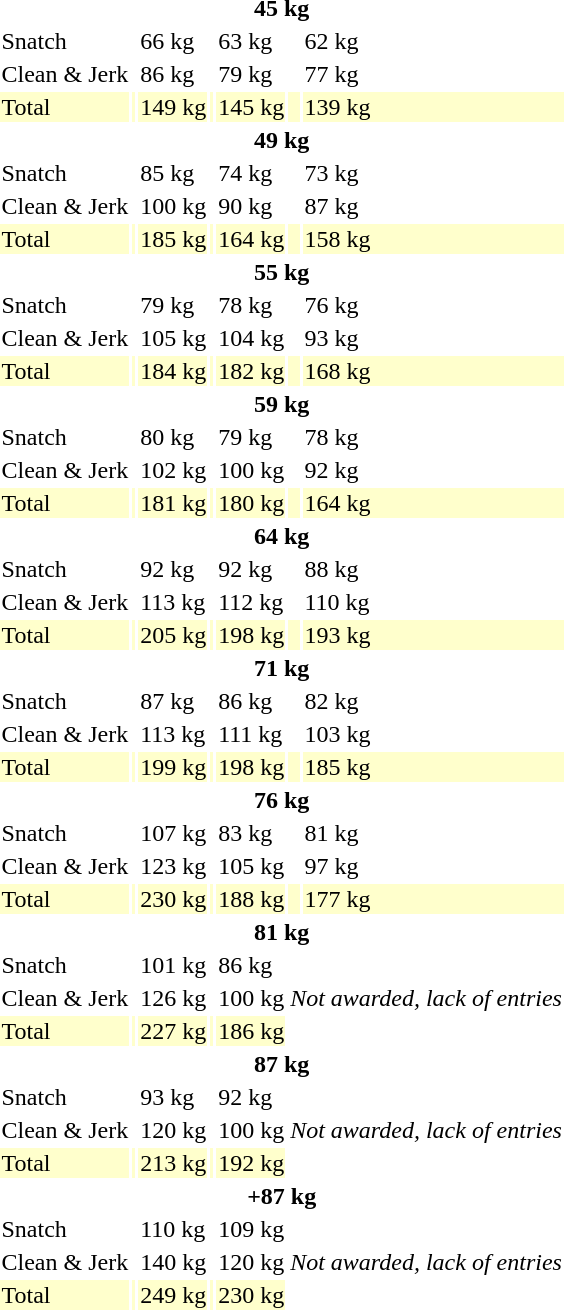<table>
<tr>
<th colspan=7>45 kg</th>
</tr>
<tr>
<td>Snatch</td>
<td></td>
<td>66 kg</td>
<td></td>
<td>63 kg</td>
<td></td>
<td>62 kg</td>
</tr>
<tr>
<td>Clean & Jerk</td>
<td></td>
<td>86 kg</td>
<td></td>
<td>79 kg</td>
<td></td>
<td>77 kg</td>
</tr>
<tr bgcolor=ffffcc>
<td>Total</td>
<td></td>
<td>149 kg</td>
<td></td>
<td>145 kg</td>
<td></td>
<td>139 kg</td>
</tr>
<tr>
<th colspan=7>49 kg</th>
</tr>
<tr>
<td>Snatch</td>
<td></td>
<td>85 kg</td>
<td></td>
<td>74 kg</td>
<td></td>
<td>73 kg</td>
</tr>
<tr>
<td>Clean & Jerk</td>
<td></td>
<td>100 kg</td>
<td></td>
<td>90 kg</td>
<td></td>
<td>87 kg</td>
</tr>
<tr bgcolor=ffffcc>
<td>Total</td>
<td></td>
<td>185 kg</td>
<td></td>
<td>164 kg</td>
<td></td>
<td>158 kg</td>
</tr>
<tr>
<th colspan=7>55 kg</th>
</tr>
<tr>
<td>Snatch</td>
<td></td>
<td>79 kg</td>
<td></td>
<td>78 kg</td>
<td></td>
<td>76 kg</td>
</tr>
<tr>
<td>Clean & Jerk</td>
<td></td>
<td>105 kg</td>
<td></td>
<td>104 kg</td>
<td></td>
<td>93 kg</td>
</tr>
<tr bgcolor=ffffcc>
<td>Total</td>
<td></td>
<td>184 kg</td>
<td></td>
<td>182 kg</td>
<td></td>
<td>168 kg</td>
</tr>
<tr>
<th colspan=7>59 kg</th>
</tr>
<tr>
<td>Snatch</td>
<td></td>
<td>80 kg</td>
<td></td>
<td>79 kg</td>
<td></td>
<td>78 kg</td>
</tr>
<tr>
<td>Clean & Jerk</td>
<td></td>
<td>102 kg</td>
<td></td>
<td>100 kg</td>
<td></td>
<td>92 kg</td>
</tr>
<tr bgcolor=ffffcc>
<td>Total</td>
<td></td>
<td>181 kg</td>
<td></td>
<td>180 kg</td>
<td></td>
<td>164 kg</td>
</tr>
<tr>
<th colspan=7>64 kg</th>
</tr>
<tr>
<td>Snatch</td>
<td></td>
<td>92 kg</td>
<td></td>
<td>92 kg</td>
<td></td>
<td>88 kg</td>
</tr>
<tr>
<td>Clean & Jerk</td>
<td></td>
<td>113 kg</td>
<td></td>
<td>112 kg</td>
<td></td>
<td>110 kg</td>
</tr>
<tr bgcolor=ffffcc>
<td>Total</td>
<td></td>
<td>205 kg</td>
<td></td>
<td>198 kg</td>
<td></td>
<td>193 kg</td>
</tr>
<tr>
<th colspan=7>71 kg</th>
</tr>
<tr>
<td>Snatch</td>
<td></td>
<td>87 kg</td>
<td></td>
<td>86 kg</td>
<td></td>
<td>82 kg</td>
</tr>
<tr>
<td>Clean & Jerk</td>
<td></td>
<td>113 kg</td>
<td></td>
<td>111 kg</td>
<td></td>
<td>103 kg</td>
</tr>
<tr bgcolor=ffffcc>
<td>Total</td>
<td></td>
<td>199 kg</td>
<td></td>
<td>198 kg</td>
<td></td>
<td>185 kg</td>
</tr>
<tr>
<th colspan=7>76 kg</th>
</tr>
<tr>
<td>Snatch</td>
<td></td>
<td>107 kg</td>
<td></td>
<td>83 kg</td>
<td></td>
<td>81 kg</td>
</tr>
<tr>
<td>Clean & Jerk</td>
<td></td>
<td>123 kg</td>
<td></td>
<td>105 kg</td>
<td></td>
<td>97 kg</td>
</tr>
<tr bgcolor=ffffcc>
<td>Total</td>
<td></td>
<td>230 kg</td>
<td></td>
<td>188 kg</td>
<td></td>
<td>177 kg</td>
</tr>
<tr>
<th colspan=7>81 kg</th>
</tr>
<tr>
<td>Snatch</td>
<td></td>
<td>101 kg</td>
<td></td>
<td>86 kg</td>
<td rowspan=3 colspan=2 align=center><em>Not awarded, lack of entries</em></td>
</tr>
<tr>
<td>Clean & Jerk</td>
<td></td>
<td>126 kg</td>
<td></td>
<td>100 kg</td>
</tr>
<tr bgcolor=ffffcc>
<td>Total</td>
<td></td>
<td>227 kg</td>
<td></td>
<td>186 kg</td>
</tr>
<tr>
<th colspan=7>87 kg</th>
</tr>
<tr>
<td>Snatch</td>
<td></td>
<td>93 kg</td>
<td></td>
<td>92 kg</td>
<td rowspan=3 colspan=2 align=center><em>Not awarded, lack of entries</em></td>
</tr>
<tr>
<td>Clean & Jerk</td>
<td></td>
<td>120 kg</td>
<td></td>
<td>100 kg</td>
</tr>
<tr bgcolor=ffffcc>
<td>Total</td>
<td></td>
<td>213 kg</td>
<td></td>
<td>192 kg</td>
</tr>
<tr>
<th colspan=7>+87 kg</th>
</tr>
<tr>
<td>Snatch</td>
<td></td>
<td>110 kg</td>
<td></td>
<td>109 kg</td>
<td rowspan=3 colspan=2 align=center><em>Not awarded, lack of entries</em></td>
</tr>
<tr>
<td>Clean & Jerk</td>
<td></td>
<td>140 kg</td>
<td></td>
<td>120 kg</td>
</tr>
<tr bgcolor=ffffcc>
<td>Total</td>
<td></td>
<td>249 kg</td>
<td></td>
<td>230 kg</td>
</tr>
</table>
